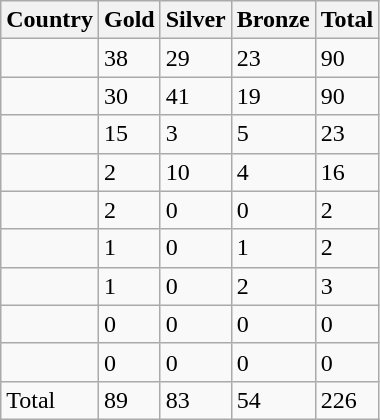<table class="wikitable">
<tr>
<th scope="col">Country</th>
<th scope="col">Gold</th>
<th scope="col">Silver</th>
<th scope="col">Bronze</th>
<th scope="col">Total</th>
</tr>
<tr>
<td></td>
<td>38</td>
<td>29</td>
<td>23</td>
<td>90</td>
</tr>
<tr>
<td></td>
<td>30</td>
<td>41</td>
<td>19</td>
<td>90</td>
</tr>
<tr>
<td></td>
<td>15</td>
<td>3</td>
<td>5</td>
<td>23</td>
</tr>
<tr>
<td></td>
<td>2</td>
<td>10</td>
<td>4</td>
<td>16</td>
</tr>
<tr>
<td></td>
<td>2</td>
<td>0</td>
<td>0</td>
<td>2</td>
</tr>
<tr>
<td></td>
<td>1</td>
<td>0</td>
<td>1</td>
<td>2</td>
</tr>
<tr>
<td></td>
<td>1</td>
<td>0</td>
<td>2</td>
<td>3</td>
</tr>
<tr>
<td></td>
<td>0</td>
<td>0</td>
<td>0</td>
<td>0</td>
</tr>
<tr>
<td></td>
<td>0</td>
<td>0</td>
<td>0</td>
<td>0</td>
</tr>
<tr>
<td>Total</td>
<td>89</td>
<td>83</td>
<td>54</td>
<td>226</td>
</tr>
</table>
